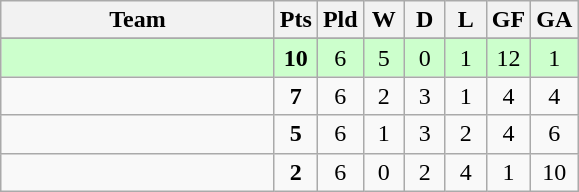<table class="wikitable" style="text-align: center;">
<tr>
<th width=175>Team</th>
<th width=20 abbr="Points">Pts</th>
<th width=20 abbr="Played">Pld</th>
<th width=20 abbr="Won">W</th>
<th width=20 abbr="Drawn">D</th>
<th width=20 abbr="Lost">L</th>
<th width=20 abbr="Goals for">GF</th>
<th width=20 abbr="Goals against">GA</th>
</tr>
<tr style="background:#ffffff;">
</tr>
<tr align=center bgcolor=ccffcc>
<td style="text-align:left;"></td>
<td><strong>10</strong></td>
<td>6</td>
<td>5</td>
<td>0</td>
<td>1</td>
<td>12</td>
<td>1</td>
</tr>
<tr align=center>
<td style="text-align:left;"></td>
<td><strong>7</strong></td>
<td>6</td>
<td>2</td>
<td>3</td>
<td>1</td>
<td>4</td>
<td>4</td>
</tr>
<tr align=center>
<td style="text-align:left;"></td>
<td><strong>5</strong></td>
<td>6</td>
<td>1</td>
<td>3</td>
<td>2</td>
<td>4</td>
<td>6</td>
</tr>
<tr align=center>
<td style="text-align:left;"></td>
<td><strong>2</strong></td>
<td>6</td>
<td>0</td>
<td>2</td>
<td>4</td>
<td>1</td>
<td>10</td>
</tr>
</table>
